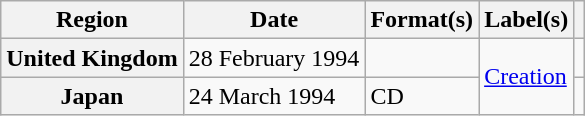<table class="wikitable plainrowheaders">
<tr>
<th scope="col">Region</th>
<th scope="col">Date</th>
<th scope="col">Format(s)</th>
<th scope="col">Label(s)</th>
<th scope="col"></th>
</tr>
<tr>
<th scope="row">United Kingdom</th>
<td>28 February 1994</td>
<td></td>
<td rowspan="2"><a href='#'>Creation</a></td>
<td></td>
</tr>
<tr>
<th scope="row">Japan</th>
<td>24 March 1994</td>
<td>CD</td>
<td></td>
</tr>
</table>
